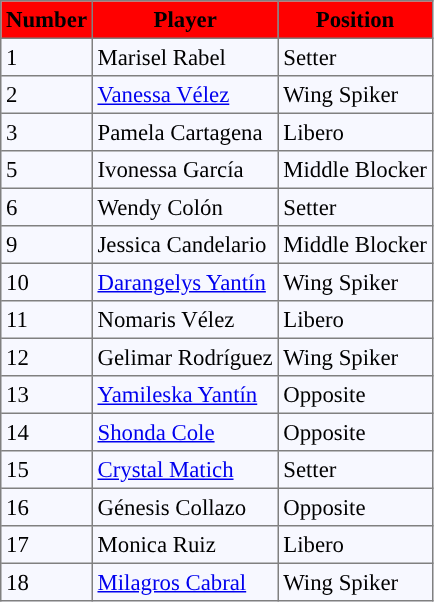<table bgcolor="#f7f8ff" cellpadding="3" cellspacing="0" border="1" style="font-size: 95%; border: gray solid 1px; border-collapse: collapse;">
<tr bgcolor="#ff0000">
<td align=center><strong>Number</strong></td>
<td align=center><strong>Player</strong></td>
<td align=center><strong>Position</strong></td>
</tr>
<tr align="left">
<td>1</td>
<td> Marisel Rabel</td>
<td>Setter</td>
</tr>
<tr align=left>
<td>2</td>
<td> <a href='#'>Vanessa Vélez</a></td>
<td>Wing Spiker</td>
</tr>
<tr align="left">
<td>3</td>
<td> Pamela Cartagena</td>
<td>Libero</td>
</tr>
<tr align="left">
<td>5</td>
<td> Ivonessa García</td>
<td>Middle Blocker</td>
</tr>
<tr align="left">
<td>6</td>
<td> Wendy Colón</td>
<td>Setter</td>
</tr>
<tr align="left">
<td>9</td>
<td> Jessica Candelario</td>
<td>Middle Blocker</td>
</tr>
<tr align="left">
<td>10</td>
<td> <a href='#'>Darangelys Yantín</a></td>
<td>Wing Spiker</td>
</tr>
<tr align="left">
<td>11</td>
<td> Nomaris Vélez</td>
<td>Libero</td>
</tr>
<tr align="left">
<td>12</td>
<td> Gelimar Rodríguez</td>
<td>Wing Spiker</td>
</tr>
<tr align="left">
<td>13</td>
<td> <a href='#'>Yamileska Yantín</a></td>
<td>Opposite</td>
</tr>
<tr align="left">
<td>14</td>
<td> <a href='#'>Shonda Cole</a></td>
<td>Opposite</td>
</tr>
<tr align="left">
<td>15</td>
<td> <a href='#'>Crystal Matich</a></td>
<td>Setter</td>
</tr>
<tr align="left">
<td>16</td>
<td> Génesis Collazo</td>
<td>Opposite</td>
</tr>
<tr align="left">
<td>17</td>
<td> Monica Ruiz</td>
<td>Libero</td>
</tr>
<tr align="left">
<td>18</td>
<td> <a href='#'>Milagros Cabral</a></td>
<td>Wing Spiker</td>
</tr>
</table>
